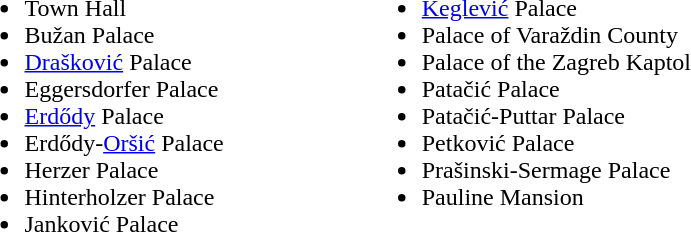<table>
<tr>
<td><br><ul><li>Town Hall</li><li>Bužan Palace</li><li><a href='#'>Drašković</a> Palace</li><li>Eggersdorfer Palace</li><li><a href='#'>Erdődy</a> Palace</li><li>Erdődy-<a href='#'>Oršić</a> Palace</li><li>Herzer Palace</li><li>Hinterholzer Palace</li><li>Janković Palace</li></ul></td>
<td></td>
<td width=80></td>
<td valign=top><br><ul><li><a href='#'>Keglević</a> Palace</li><li>Palace of Varaždin County</li><li>Palace of the Zagreb Kaptol</li><li>Patačić Palace</li><li>Patačić-Puttar Palace</li><li>Petković Palace</li><li>Prašinski-Sermage Palace</li><li>Pauline Mansion</li></ul></td>
</tr>
</table>
